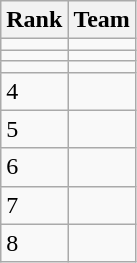<table class="wikitable" border="1">
<tr>
<th>Rank</th>
<th>Team</th>
</tr>
<tr>
<td></td>
<td></td>
</tr>
<tr>
<td></td>
<td></td>
</tr>
<tr>
<td></td>
<td></td>
</tr>
<tr>
<td>4</td>
<td></td>
</tr>
<tr>
<td>5</td>
<td></td>
</tr>
<tr>
<td>6</td>
<td></td>
</tr>
<tr>
<td>7</td>
<td></td>
</tr>
<tr>
<td>8</td>
<td></td>
</tr>
</table>
